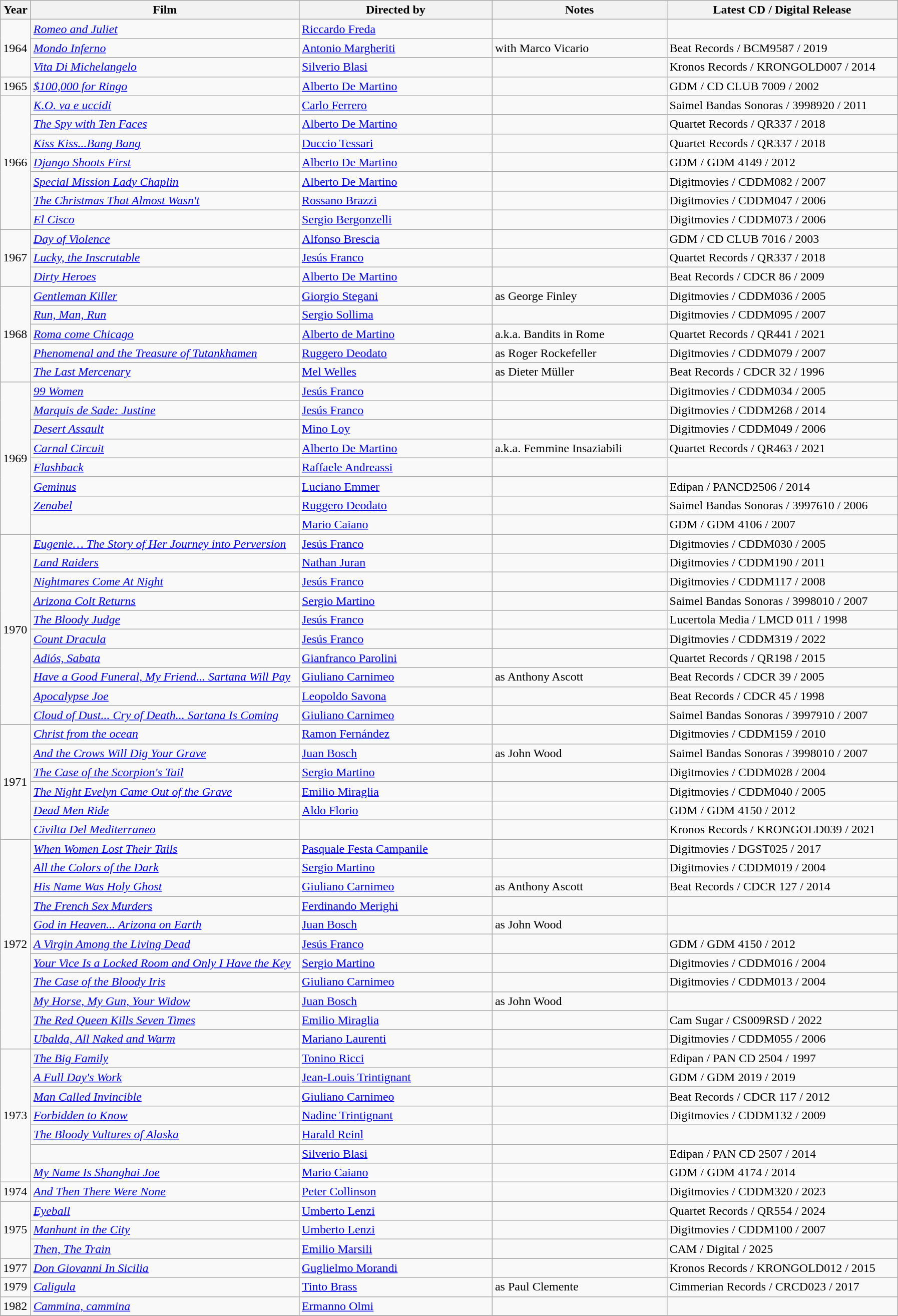<table class="wikitable">
<tr>
<th style="width: 33px;">Year</th>
<th style="width: 350px;">Film</th>
<th style="width: 250px;">Directed by</th>
<th style="width: 225px;">Notes</th>
<th style="width: 300px;">Latest CD / Digital Release</th>
</tr>
<tr>
<td rowspan="3">1964</td>
<td><em><a href='#'>Romeo and Juliet</a></em></td>
<td><a href='#'>Riccardo Freda</a></td>
<td></td>
<td></td>
</tr>
<tr>
<td><em><a href='#'>Mondo Inferno</a></em></td>
<td><a href='#'>Antonio Margheriti</a></td>
<td>with Marco Vicario</td>
<td>Beat Records / BCM9587 / 2019</td>
</tr>
<tr>
<td><em><a href='#'>Vita Di Michelangelo</a></em></td>
<td><a href='#'>Silverio Blasi</a></td>
<td></td>
<td>Kronos Records / KRONGOLD007 / 2014</td>
</tr>
<tr>
<td rowspan="1">1965</td>
<td><em><a href='#'>$100,000 for Ringo</a></em></td>
<td><a href='#'>Alberto De Martino</a></td>
<td></td>
<td>GDM / CD CLUB 7009 / 2002</td>
</tr>
<tr>
<td rowspan="7">1966</td>
<td><em><a href='#'>K.O. va e uccidi</a></em></td>
<td><a href='#'>Carlo Ferrero</a></td>
<td></td>
<td>Saimel Bandas Sonoras / 3998920 / 2011</td>
</tr>
<tr>
<td><em><a href='#'>The Spy with Ten Faces</a></em></td>
<td><a href='#'>Alberto De Martino</a></td>
<td></td>
<td>Quartet Records / QR337 / 2018</td>
</tr>
<tr>
<td><em><a href='#'>Kiss Kiss...Bang Bang</a></em></td>
<td><a href='#'>Duccio Tessari</a></td>
<td></td>
<td>Quartet Records / QR337 / 2018</td>
</tr>
<tr>
<td><em><a href='#'>Django Shoots First</a></em></td>
<td><a href='#'>Alberto De Martino</a></td>
<td></td>
<td>GDM / GDM 4149 / 2012</td>
</tr>
<tr>
<td><em><a href='#'>Special Mission Lady Chaplin</a></em></td>
<td><a href='#'>Alberto De Martino</a></td>
<td></td>
<td>Digitmovies / CDDM082 / 2007</td>
</tr>
<tr>
<td><em><a href='#'>The Christmas That Almost Wasn't</a></em></td>
<td><a href='#'>Rossano Brazzi</a></td>
<td></td>
<td>Digitmovies / CDDM047 / 2006</td>
</tr>
<tr>
<td><em><a href='#'>El Cisco</a></em></td>
<td><a href='#'>Sergio Bergonzelli</a></td>
<td></td>
<td>Digitmovies / CDDM073 / 2006</td>
</tr>
<tr>
<td rowspan="3">1967</td>
<td><em><a href='#'>Day of Violence</a></em></td>
<td><a href='#'>Alfonso Brescia</a></td>
<td></td>
<td>GDM / CD CLUB 7016  / 2003</td>
</tr>
<tr>
<td><em><a href='#'>Lucky, the Inscrutable</a></em></td>
<td><a href='#'>Jesús Franco</a></td>
<td></td>
<td>Quartet Records / QR337 / 2018</td>
</tr>
<tr>
<td><em><a href='#'>Dirty Heroes</a></em></td>
<td><a href='#'>Alberto De Martino</a></td>
<td></td>
<td>Beat Records / CDCR 86 / 2009</td>
</tr>
<tr>
<td rowspan="5">1968</td>
<td><em><a href='#'>Gentleman Killer</a></em></td>
<td><a href='#'>Giorgio Stegani</a></td>
<td>as George Finley</td>
<td>Digitmovies / CDDM036 / 2005</td>
</tr>
<tr>
<td><em><a href='#'>Run, Man, Run</a></em></td>
<td><a href='#'>Sergio Sollima</a></td>
<td></td>
<td>Digitmovies / CDDM095 / 2007</td>
</tr>
<tr>
<td><em><a href='#'>Roma come Chicago</a></em></td>
<td><a href='#'>Alberto de Martino</a></td>
<td>a.k.a. Bandits in Rome</td>
<td>Quartet Records / QR441  / 2021</td>
</tr>
<tr>
<td><em><a href='#'>Phenomenal and the Treasure of Tutankhamen</a></em></td>
<td><a href='#'>Ruggero Deodato</a></td>
<td>as Roger Rockefeller</td>
<td>Digitmovies / CDDM079  / 2007</td>
</tr>
<tr>
<td><em><a href='#'>The Last Mercenary</a></em></td>
<td><a href='#'>Mel Welles</a></td>
<td>as Dieter Müller</td>
<td>Beat Records / CDCR 32  / 1996</td>
</tr>
<tr>
<td rowspan="8">1969</td>
<td><em><a href='#'>99 Women</a></em></td>
<td><a href='#'>Jesús Franco</a></td>
<td></td>
<td>Digitmovies / CDDM034 / 2005</td>
</tr>
<tr>
<td><em><a href='#'>Marquis de Sade: Justine</a></em></td>
<td><a href='#'>Jesús Franco</a></td>
<td></td>
<td>Digitmovies / CDDM268  / 2014</td>
</tr>
<tr>
<td><em><a href='#'>Desert Assault</a></em></td>
<td><a href='#'>Mino Loy</a></td>
<td></td>
<td>Digitmovies / CDDM049  / 2006</td>
</tr>
<tr>
<td><em><a href='#'>Carnal Circuit</a></em></td>
<td><a href='#'>Alberto De Martino</a></td>
<td>a.k.a. Femmine Insaziabili</td>
<td>Quartet Records / QR463 / 2021</td>
</tr>
<tr>
<td><em><a href='#'>Flashback</a></em></td>
<td><a href='#'>Raffaele Andreassi</a></td>
<td></td>
<td></td>
</tr>
<tr>
<td><em><a href='#'>Geminus</a></em></td>
<td><a href='#'>Luciano Emmer</a></td>
<td></td>
<td>Edipan / PANCD2506 / 2014</td>
</tr>
<tr>
<td><em><a href='#'>Zenabel</a></em></td>
<td><a href='#'>Ruggero Deodato</a></td>
<td></td>
<td>Saimel Bandas Sonoras / 3997610 / 2006</td>
</tr>
<tr>
<td><em></em></td>
<td><a href='#'>Mario Caiano</a></td>
<td></td>
<td>GDM / GDM 4106 / 2007</td>
</tr>
<tr>
<td rowspan="10">1970</td>
<td><em><a href='#'>Eugenie… The Story of Her Journey into Perversion</a></em></td>
<td><a href='#'>Jesús Franco</a></td>
<td></td>
<td>Digitmovies / CDDM030 / 2005</td>
</tr>
<tr>
<td><em><a href='#'>Land Raiders</a></em></td>
<td><a href='#'>Nathan Juran</a></td>
<td></td>
<td>Digitmovies / CDDM190 / 2011</td>
</tr>
<tr>
<td><em><a href='#'>Nightmares Come At Night</a></em></td>
<td><a href='#'>Jesús Franco</a></td>
<td></td>
<td>Digitmovies / CDDM117 / 2008</td>
</tr>
<tr>
<td><em><a href='#'>Arizona Colt Returns</a></em></td>
<td><a href='#'>Sergio Martino</a></td>
<td></td>
<td>Saimel Bandas Sonoras / 3998010 / 2007</td>
</tr>
<tr>
<td><em><a href='#'>The Bloody Judge</a></em></td>
<td><a href='#'>Jesús Franco</a></td>
<td></td>
<td>Lucertola Media / LMCD 011 / 1998</td>
</tr>
<tr>
<td><em><a href='#'>Count Dracula</a></em></td>
<td><a href='#'>Jesús Franco</a></td>
<td></td>
<td>Digitmovies / CDDM319 / 2022</td>
</tr>
<tr>
<td><em><a href='#'>Adiós, Sabata</a></em></td>
<td><a href='#'>Gianfranco Parolini</a></td>
<td></td>
<td>Quartet Records / QR198 / 2015</td>
</tr>
<tr>
<td><em><a href='#'>Have a Good Funeral, My Friend... Sartana Will Pay</a></em></td>
<td><a href='#'>Giuliano Carnimeo</a></td>
<td>as Anthony Ascott</td>
<td>Beat Records / CDCR 39 / 2005</td>
</tr>
<tr>
<td><em><a href='#'>Apocalypse Joe</a></em></td>
<td><a href='#'>Leopoldo Savona</a></td>
<td></td>
<td>Beat Records / CDCR 45 / 1998</td>
</tr>
<tr>
<td><em><a href='#'>Cloud of Dust... Cry of Death... Sartana Is Coming</a></em></td>
<td><a href='#'>Giuliano Carnimeo</a></td>
<td></td>
<td>Saimel Bandas Sonoras / 3997910 / 2007</td>
</tr>
<tr>
<td rowspan="6">1971</td>
<td><em><a href='#'>Christ from the ocean</a></em></td>
<td><a href='#'>Ramon Fernández</a></td>
<td></td>
<td>Digitmovies / CDDM159 / 2010</td>
</tr>
<tr>
<td><em><a href='#'>And the Crows Will Dig Your Grave</a></em></td>
<td><a href='#'>Juan Bosch</a></td>
<td>as John Wood</td>
<td>Saimel Bandas Sonoras / 3998010 / 2007</td>
</tr>
<tr>
<td><em><a href='#'>The Case of the Scorpion's Tail</a></em></td>
<td><a href='#'>Sergio Martino</a></td>
<td></td>
<td>Digitmovies / CDDM028 / 2004</td>
</tr>
<tr>
<td><em><a href='#'>The Night Evelyn Came Out of the Grave</a></em></td>
<td><a href='#'>Emilio Miraglia</a></td>
<td></td>
<td>Digitmovies / CDDM040 / 2005</td>
</tr>
<tr>
<td><em><a href='#'>Dead Men Ride</a></em></td>
<td><a href='#'>Aldo Florio</a></td>
<td></td>
<td>GDM / GDM 4150 / 2012</td>
</tr>
<tr>
<td><em><a href='#'>Civilta Del Mediterraneo</a></em></td>
<td></td>
<td></td>
<td>Kronos Records / KRONGOLD039 / 2021</td>
</tr>
<tr>
<td rowspan="11">1972</td>
<td><em><a href='#'>When Women Lost Their Tails</a></em></td>
<td><a href='#'>Pasquale Festa Campanile</a></td>
<td></td>
<td>Digitmovies / DGST025 / 2017</td>
</tr>
<tr>
<td><em><a href='#'>All the Colors of the Dark</a></em></td>
<td><a href='#'>Sergio Martino</a></td>
<td></td>
<td>Digitmovies / CDDM019 / 2004</td>
</tr>
<tr>
<td><em><a href='#'>His Name Was Holy Ghost</a></em></td>
<td><a href='#'>Giuliano Carnimeo</a></td>
<td>as Anthony Ascott</td>
<td>Beat Records / CDCR 127 / 2014</td>
</tr>
<tr>
<td><em><a href='#'>The French Sex Murders</a></em></td>
<td><a href='#'>Ferdinando Merighi</a></td>
<td></td>
<td></td>
</tr>
<tr>
<td><em><a href='#'>God in Heaven... Arizona on Earth</a></em></td>
<td><a href='#'>Juan Bosch</a></td>
<td>as John Wood</td>
<td></td>
</tr>
<tr>
<td><em><a href='#'>A Virgin Among the Living Dead</a></em></td>
<td><a href='#'>Jesús Franco</a></td>
<td></td>
<td>GDM / GDM 4150 / 2012</td>
</tr>
<tr>
<td><em><a href='#'>Your Vice Is a Locked Room and Only I Have the Key</a></em></td>
<td><a href='#'>Sergio Martino</a></td>
<td></td>
<td>Digitmovies / CDDM016 / 2004</td>
</tr>
<tr>
<td><em><a href='#'>The Case of the Bloody Iris</a></em></td>
<td><a href='#'>Giuliano Carnimeo</a></td>
<td></td>
<td>Digitmovies / CDDM013 / 2004</td>
</tr>
<tr>
<td><em><a href='#'>My Horse, My Gun, Your Widow</a></em></td>
<td><a href='#'>Juan Bosch</a></td>
<td>as John Wood</td>
<td></td>
</tr>
<tr>
<td><em><a href='#'>The Red Queen Kills Seven Times</a></em></td>
<td><a href='#'>Emilio Miraglia</a></td>
<td></td>
<td>Cam Sugar / CS009RSD / 2022</td>
</tr>
<tr>
<td><em><a href='#'>Ubalda, All Naked and Warm</a></em></td>
<td><a href='#'>Mariano Laurenti</a></td>
<td></td>
<td>Digitmovies / CDDM055 / 2006</td>
</tr>
<tr>
<td rowspan="7">1973</td>
<td><em><a href='#'>The Big Family</a></em></td>
<td><a href='#'>Tonino Ricci</a></td>
<td></td>
<td>Edipan / PAN CD 2504 / 1997</td>
</tr>
<tr>
<td><em><a href='#'>A Full Day's Work</a></em></td>
<td><a href='#'>Jean-Louis Trintignant</a></td>
<td></td>
<td>GDM / GDM 2019 / 2019</td>
</tr>
<tr>
<td><em><a href='#'>Man Called Invincible</a></em></td>
<td><a href='#'>Giuliano Carnimeo</a></td>
<td></td>
<td>Beat Records / CDCR 117 / 2012</td>
</tr>
<tr>
<td><em><a href='#'>Forbidden to Know</a></em></td>
<td><a href='#'>Nadine Trintignant</a></td>
<td></td>
<td>Digitmovies / CDDM132 / 2009</td>
</tr>
<tr>
<td><em><a href='#'>The Bloody Vultures of Alaska</a></em></td>
<td><a href='#'>Harald Reinl</a></td>
<td></td>
<td></td>
</tr>
<tr>
<td><em></em></td>
<td><a href='#'>Silverio Blasi</a></td>
<td></td>
<td>Edipan / PAN CD 2507 / 2014</td>
</tr>
<tr>
<td><em><a href='#'>My Name Is Shanghai Joe</a></em></td>
<td><a href='#'>Mario Caiano</a></td>
<td></td>
<td>GDM / GDM 4174 / 2014</td>
</tr>
<tr>
<td rowspan="1">1974</td>
<td><em><a href='#'>And Then There Were None</a></em></td>
<td><a href='#'>Peter Collinson</a></td>
<td></td>
<td>Digitmovies / CDDM320 / 2023</td>
</tr>
<tr>
<td rowspan="3">1975</td>
<td><em><a href='#'>Eyeball</a></em></td>
<td><a href='#'>Umberto Lenzi</a></td>
<td></td>
<td>Quartet Records / QR554 / 2024</td>
</tr>
<tr>
<td><em><a href='#'>Manhunt in the City</a></em></td>
<td><a href='#'>Umberto Lenzi</a></td>
<td></td>
<td>Digitmovies / CDDM100 / 2007</td>
</tr>
<tr>
<td><em><a href='#'>Then, The Train</a></em></td>
<td><a href='#'>Emilio Marsili</a></td>
<td></td>
<td>CAM / Digital / 2025</td>
</tr>
<tr>
<td rowspan="1">1977</td>
<td><em><a href='#'>Don Giovanni In Sicilia</a></em></td>
<td><a href='#'>Guglielmo Morandi</a></td>
<td></td>
<td>Kronos Records / KRONGOLD012 / 2015</td>
</tr>
<tr>
<td rowspan="1">1979</td>
<td><em><a href='#'>Caligula</a></em></td>
<td><a href='#'>Tinto Brass</a></td>
<td>as Paul Clemente</td>
<td>Cimmerian Records / CRCD023 / 2017</td>
</tr>
<tr>
<td rowspan="1">1982</td>
<td><em><a href='#'>Cammina, cammina</a></em></td>
<td><a href='#'>Ermanno Olmi</a></td>
<td></td>
<td></td>
</tr>
<tr>
</tr>
</table>
